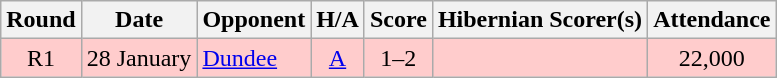<table class="wikitable" style="text-align:center">
<tr>
<th>Round</th>
<th>Date</th>
<th>Opponent</th>
<th>H/A</th>
<th>Score</th>
<th>Hibernian Scorer(s)</th>
<th>Attendance</th>
</tr>
<tr bgcolor=#FFCCCC>
<td>R1</td>
<td align=left>28 January</td>
<td align=left><a href='#'>Dundee</a></td>
<td><a href='#'>A</a></td>
<td>1–2</td>
<td align=left></td>
<td>22,000</td>
</tr>
</table>
